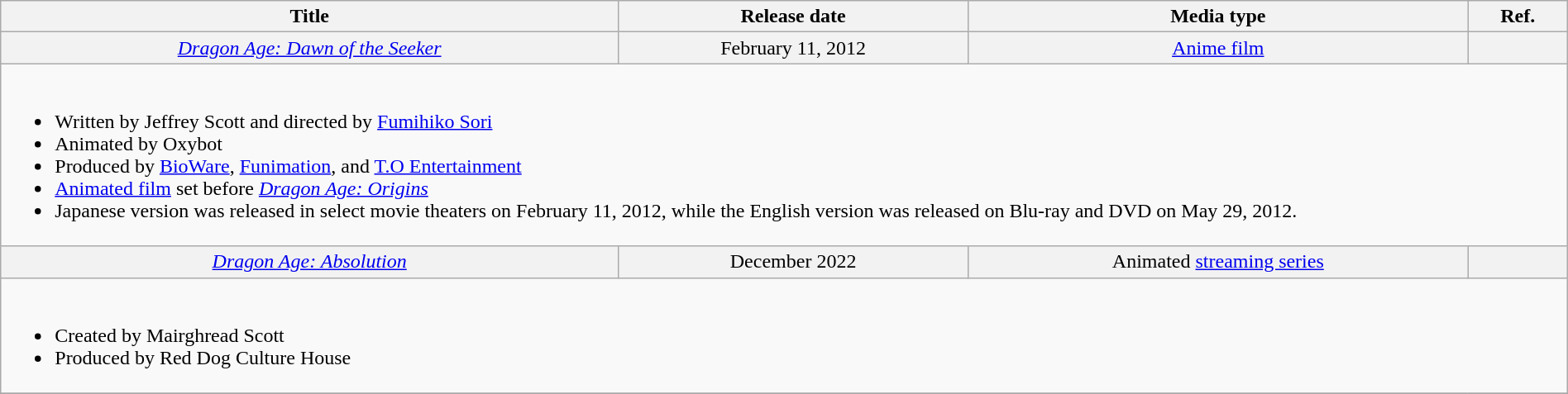<table class="wikitable" width="100%">
<tr style="text-align: center;">
<th scope="col">Title</th>
<th scope="col">Release date</th>
<th scope="col">Media type</th>
<th scope="col" class="unsortable">Ref.</th>
</tr>
<tr bgcolor="#F2F2F2" align="center">
<th scope="row" style="font-weight:normal;"><em><a href='#'>Dragon Age: Dawn of the Seeker</a></em></th>
<td>February 11, 2012</td>
<td><a href='#'>Anime film</a></td>
<td></td>
</tr>
<tr>
<td colspan="4"><br><ul><li>Written by Jeffrey Scott and directed by <a href='#'>Fumihiko Sori</a></li><li>Animated by Oxybot</li><li>Produced by <a href='#'>BioWare</a>, <a href='#'>Funimation</a>, and <a href='#'>T.O Entertainment</a></li><li><a href='#'>Animated film</a> set before <em><a href='#'>Dragon Age: Origins</a></em></li><li>Japanese version was released in select movie theaters on February 11, 2012, while the English version was released on Blu-ray and DVD on May 29, 2012.</li></ul></td>
</tr>
<tr bgcolor="#F2F2F2" align="center">
<th scope="row" style="font-weight:normal;"><em><a href='#'>Dragon Age: Absolution</a></em></th>
<td>December 2022</td>
<td>Animated <a href='#'>streaming series</a></td>
<td></td>
</tr>
<tr>
<td colspan="4"><br><ul><li>Created by Mairghread Scott</li><li>Produced by Red Dog Culture House</li></ul></td>
</tr>
<tr>
</tr>
</table>
